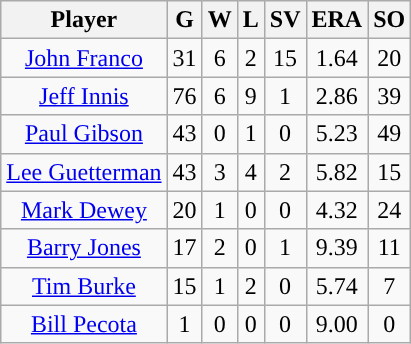<table class="wikitable sortable">
<tr>
<th>Player</th>
<th>G</th>
<th>W</th>
<th>L</th>
<th>SV</th>
<th>ERA</th>
<th>SO</th>
</tr>
<tr align=center>
<td><a href='#'>John Franco</a></td>
<td>31</td>
<td>6</td>
<td>2</td>
<td>15</td>
<td>1.64</td>
<td>20</td>
</tr>
<tr align=center>
<td><a href='#'>Jeff Innis</a></td>
<td>76</td>
<td>6</td>
<td>9</td>
<td>1</td>
<td>2.86</td>
<td>39</td>
</tr>
<tr align=center>
<td><a href='#'>Paul Gibson</a></td>
<td>43</td>
<td>0</td>
<td>1</td>
<td>0</td>
<td>5.23</td>
<td>49</td>
</tr>
<tr align=center>
<td><a href='#'>Lee Guetterman</a></td>
<td>43</td>
<td>3</td>
<td>4</td>
<td>2</td>
<td>5.82</td>
<td>15</td>
</tr>
<tr align=center>
<td><a href='#'>Mark Dewey</a></td>
<td>20</td>
<td>1</td>
<td>0</td>
<td>0</td>
<td>4.32</td>
<td>24</td>
</tr>
<tr align=center>
<td><a href='#'>Barry Jones</a></td>
<td>17</td>
<td>2</td>
<td>0</td>
<td>1</td>
<td>9.39</td>
<td>11</td>
</tr>
<tr align=center>
<td><a href='#'>Tim Burke</a></td>
<td>15</td>
<td>1</td>
<td>2</td>
<td>0</td>
<td>5.74</td>
<td>7</td>
</tr>
<tr align=center>
<td><a href='#'>Bill Pecota</a></td>
<td>1</td>
<td>0</td>
<td>0</td>
<td>0</td>
<td>9.00</td>
<td>0</td>
</tr>
</table>
